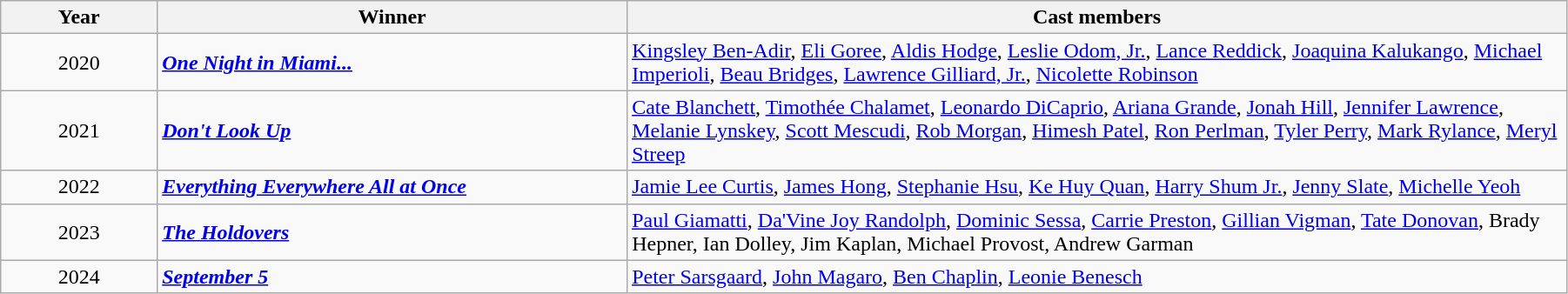<table class="wikitable" width="95%" cellpadding="5">
<tr>
<th width="10%"><strong>Year</strong></th>
<th width="30%"><strong>Winner</strong></th>
<th width="60%"><strong>Cast members</strong></th>
</tr>
<tr>
<td style="text-align:center;">2020</td>
<td><strong><em><a href='#'>One Night in Miami...</a></em></strong></td>
<td><a href='#'>Kingsley Ben-Adir</a>, <a href='#'>Eli Goree</a>, <a href='#'>Aldis Hodge</a>, <a href='#'>Leslie Odom, Jr.</a>, <a href='#'>Lance Reddick</a>, <a href='#'>Joaquina Kalukango</a>, <a href='#'>Michael Imperioli</a>, <a href='#'>Beau Bridges</a>, <a href='#'>Lawrence Gilliard, Jr.</a>, <a href='#'>Nicolette Robinson</a></td>
</tr>
<tr>
<td style="text-align:center;">2021</td>
<td><strong><em><a href='#'>Don't Look Up</a></em></strong></td>
<td><a href='#'>Cate Blanchett</a>, <a href='#'>Timothée Chalamet</a>, <a href='#'>Leonardo DiCaprio</a>, <a href='#'>Ariana Grande</a>, <a href='#'>Jonah Hill</a>, <a href='#'>Jennifer Lawrence</a>, <a href='#'>Melanie Lynskey</a>, <a href='#'>Scott Mescudi</a>, <a href='#'>Rob Morgan</a>, <a href='#'>Himesh Patel</a>, <a href='#'>Ron Perlman</a>, <a href='#'>Tyler Perry</a>, <a href='#'>Mark Rylance</a>, <a href='#'>Meryl Streep</a></td>
</tr>
<tr>
<td style="text-align:center;">2022</td>
<td><strong><em><a href='#'>Everything Everywhere All at Once</a></em></strong></td>
<td><a href='#'>Jamie Lee Curtis</a>, <a href='#'>James Hong</a>, <a href='#'>Stephanie Hsu</a>, <a href='#'>Ke Huy Quan</a>, <a href='#'>Harry Shum Jr.</a>, <a href='#'>Jenny Slate</a>, <a href='#'>Michelle Yeoh</a></td>
</tr>
<tr>
<td style="text-align:center;">2023</td>
<td><strong><em><a href='#'>The Holdovers</a></em></strong></td>
<td><a href='#'>Paul Giamatti</a>, <a href='#'>Da'Vine Joy Randolph</a>, <a href='#'>Dominic Sessa</a>, <a href='#'>Carrie Preston</a>, <a href='#'>Gillian Vigman</a>, <a href='#'>Tate Donovan</a>, Brady Hepner, Ian Dolley, Jim Kaplan, Michael Provost, Andrew Garman</td>
</tr>
<tr>
<td style="text-align:center;">2024</td>
<td><strong><em><a href='#'>September 5</a></em></strong></td>
<td><a href='#'>Peter Sarsgaard</a>, <a href='#'>John Magaro</a>, <a href='#'>Ben Chaplin</a>, <a href='#'>Leonie Benesch</a></td>
</tr>
</table>
